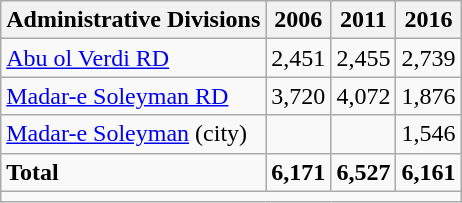<table class="wikitable">
<tr>
<th>Administrative Divisions</th>
<th>2006</th>
<th>2011</th>
<th>2016</th>
</tr>
<tr>
<td><a href='#'>Abu ol Verdi RD</a></td>
<td style="text-align: right;">2,451</td>
<td style="text-align: right;">2,455</td>
<td style="text-align: right;">2,739</td>
</tr>
<tr>
<td><a href='#'>Madar-e Soleyman RD</a></td>
<td style="text-align: right;">3,720</td>
<td style="text-align: right;">4,072</td>
<td style="text-align: right;">1,876</td>
</tr>
<tr>
<td><a href='#'>Madar-e Soleyman</a> (city)</td>
<td style="text-align: right;"></td>
<td style="text-align: right;"></td>
<td style="text-align: right;">1,546</td>
</tr>
<tr>
<td><strong>Total</strong></td>
<td style="text-align: right;"><strong>6,171</strong></td>
<td style="text-align: right;"><strong>6,527</strong></td>
<td style="text-align: right;"><strong>6,161</strong></td>
</tr>
<tr>
<td colspan=4></td>
</tr>
</table>
